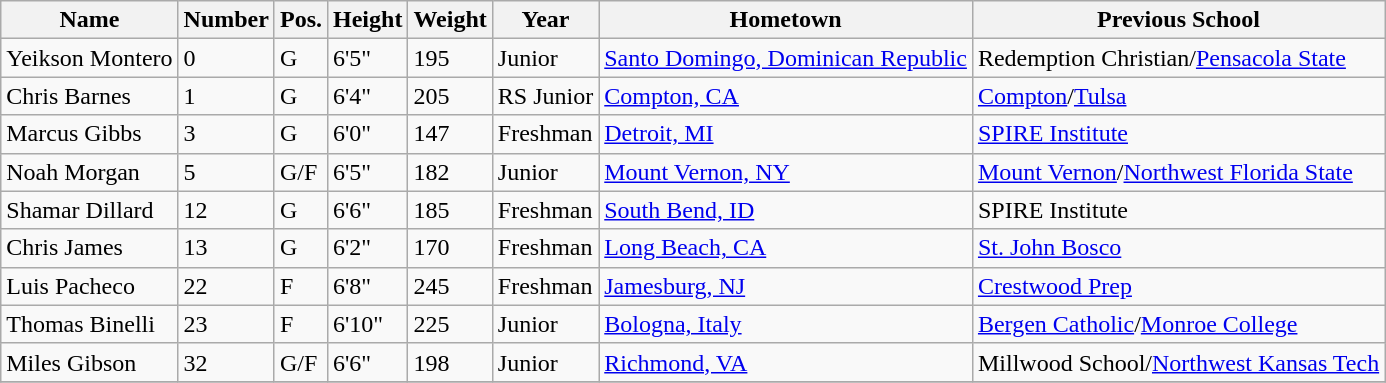<table class="wikitable sortable" border="1">
<tr>
<th>Name</th>
<th>Number</th>
<th>Pos.</th>
<th>Height</th>
<th>Weight</th>
<th>Year</th>
<th>Hometown</th>
<th class="unsortable">Previous School</th>
</tr>
<tr>
<td>Yeikson Montero</td>
<td>0</td>
<td>G</td>
<td>6'5"</td>
<td>195</td>
<td>Junior</td>
<td><a href='#'>Santo Domingo, Dominican Republic</a></td>
<td>Redemption Christian/<a href='#'>Pensacola State</a></td>
</tr>
<tr>
<td>Chris Barnes</td>
<td>1</td>
<td>G</td>
<td>6'4"</td>
<td>205</td>
<td>RS Junior</td>
<td><a href='#'>Compton, CA</a></td>
<td><a href='#'>Compton</a>/<a href='#'>Tulsa</a></td>
</tr>
<tr>
<td>Marcus Gibbs</td>
<td>3</td>
<td>G</td>
<td>6'0"</td>
<td>147</td>
<td>Freshman</td>
<td><a href='#'>Detroit, MI</a></td>
<td><a href='#'>SPIRE Institute</a></td>
</tr>
<tr>
<td>Noah Morgan</td>
<td>5</td>
<td>G/F</td>
<td>6'5"</td>
<td>182</td>
<td>Junior</td>
<td><a href='#'>Mount Vernon, NY</a></td>
<td><a href='#'>Mount Vernon</a>/<a href='#'>Northwest Florida State</a></td>
</tr>
<tr>
<td>Shamar Dillard</td>
<td>12</td>
<td>G</td>
<td>6'6"</td>
<td>185</td>
<td>Freshman</td>
<td><a href='#'>South Bend, ID</a></td>
<td>SPIRE Institute</td>
</tr>
<tr>
<td>Chris James</td>
<td>13</td>
<td>G</td>
<td>6'2"</td>
<td>170</td>
<td>Freshman</td>
<td><a href='#'>Long Beach, CA</a></td>
<td><a href='#'>St. John Bosco</a></td>
</tr>
<tr>
<td>Luis Pacheco</td>
<td>22</td>
<td>F</td>
<td>6'8"</td>
<td>245</td>
<td>Freshman</td>
<td><a href='#'>Jamesburg, NJ</a></td>
<td><a href='#'>Crestwood Prep</a></td>
</tr>
<tr>
<td>Thomas Binelli</td>
<td>23</td>
<td>F</td>
<td>6'10"</td>
<td>225</td>
<td>Junior</td>
<td><a href='#'>Bologna, Italy</a></td>
<td><a href='#'>Bergen Catholic</a>/<a href='#'>Monroe College</a></td>
</tr>
<tr>
<td>Miles Gibson</td>
<td>32</td>
<td>G/F</td>
<td>6'6"</td>
<td>198</td>
<td>Junior</td>
<td><a href='#'>Richmond, VA</a></td>
<td>Millwood School/<a href='#'>Northwest Kansas Tech</a></td>
</tr>
<tr>
</tr>
</table>
